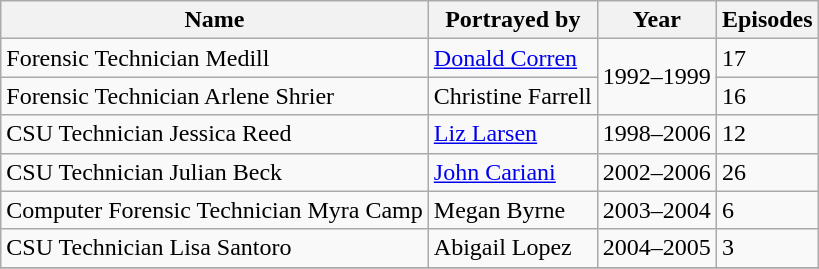<table class="wikitable sortable">
<tr>
<th><strong>Name</strong></th>
<th><strong>Portrayed by</strong></th>
<th><strong>Year</strong></th>
<th><strong>Episodes</strong></th>
</tr>
<tr>
<td>Forensic Technician Medill</td>
<td><a href='#'>Donald Corren</a></td>
<td rowspan=2>1992–1999</td>
<td>17</td>
</tr>
<tr>
<td>Forensic Technician Arlene Shrier</td>
<td>Christine Farrell</td>
<td>16</td>
</tr>
<tr>
<td>CSU Technician Jessica Reed</td>
<td><a href='#'>Liz Larsen</a></td>
<td>1998–2006</td>
<td>12</td>
</tr>
<tr>
<td>CSU Technician Julian Beck</td>
<td><a href='#'>John Cariani</a></td>
<td>2002–2006</td>
<td>26</td>
</tr>
<tr>
<td>Computer Forensic Technician Myra Camp</td>
<td>Megan Byrne</td>
<td>2003–2004</td>
<td>6</td>
</tr>
<tr>
<td>CSU Technician Lisa Santoro</td>
<td>Abigail Lopez</td>
<td>2004–2005</td>
<td>3</td>
</tr>
<tr>
</tr>
</table>
